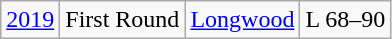<table class="wikitable">
<tr align="center">
<td><a href='#'>2019</a></td>
<td>First Round</td>
<td><a href='#'>Longwood</a></td>
<td>L 68–90</td>
</tr>
</table>
